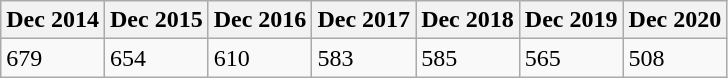<table class="wikitable">
<tr>
<th>Dec 2014</th>
<th>Dec 2015</th>
<th>Dec 2016</th>
<th>Dec 2017</th>
<th>Dec 2018</th>
<th>Dec 2019</th>
<th>Dec 2020</th>
</tr>
<tr>
<td>679</td>
<td>654</td>
<td>610</td>
<td>583</td>
<td>585</td>
<td>565</td>
<td>508</td>
</tr>
</table>
